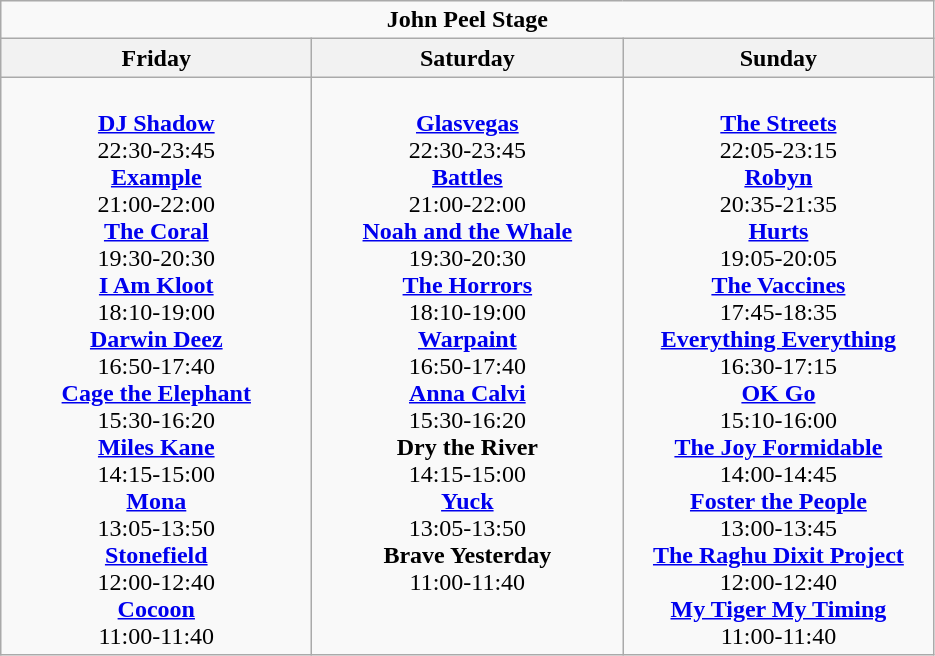<table class="wikitable">
<tr>
<td colspan="3" style="text-align:center;"><strong>John Peel Stage</strong></td>
</tr>
<tr>
<th>Friday</th>
<th>Saturday</th>
<th>Sunday</th>
</tr>
<tr>
<td style="text-align:center; vertical-align:top; width:200px;"><br><strong><a href='#'>DJ Shadow</a></strong>
<br> 22:30-23:45
<br> <strong><a href='#'>Example</a></strong>
<br> 21:00-22:00
<br> <strong><a href='#'>The Coral</a></strong>
<br> 19:30-20:30
<br> <strong><a href='#'>I Am Kloot</a></strong>
<br> 18:10-19:00
<br> <strong><a href='#'>Darwin Deez</a></strong>
<br> 16:50-17:40
<br> <strong><a href='#'>Cage the Elephant</a></strong>
<br> 15:30-16:20
<br> <strong><a href='#'>Miles Kane</a></strong>
<br> 14:15-15:00
<br> <strong><a href='#'>Mona</a></strong>
<br> 13:05-13:50
<br> <strong><a href='#'>Stonefield</a></strong>
<br> 12:00-12:40
<br> <strong><a href='#'>Cocoon</a></strong>
<br> 11:00-11:40</td>
<td style="text-align:center; vertical-align:top; width:200px;"><br><strong><a href='#'>Glasvegas</a></strong> 
<br> 22:30-23:45
<br> <strong><a href='#'>Battles</a></strong>
<br> 21:00-22:00
<br> <strong><a href='#'>Noah and the Whale</a></strong>
<br> 19:30-20:30
<br> <strong><a href='#'>The Horrors</a></strong>
<br> 18:10-19:00
<br> <strong><a href='#'>Warpaint</a></strong>
<br> 16:50-17:40
<br> <strong><a href='#'>Anna Calvi</a></strong>
<br> 15:30-16:20
<br> <strong>Dry the River</strong>
<br> 14:15-15:00
<br> <strong><a href='#'>Yuck</a></strong>
<br> 13:05-13:50
<br> <strong>Brave Yesterday</strong>
<br> 11:00-11:40</td>
<td style="text-align:center; vertical-align:top; width:200px;"><br><strong><a href='#'>The Streets</a></strong>
<br> 22:05-23:15
<br> <strong><a href='#'>Robyn</a></strong>
<br> 20:35-21:35
<br> <strong><a href='#'>Hurts</a></strong>
<br> 19:05-20:05
<br> <strong><a href='#'>The Vaccines</a></strong>
<br> 17:45-18:35
<br> <strong><a href='#'>Everything Everything</a></strong>
<br> 16:30-17:15
<br> <strong><a href='#'>OK Go</a></strong>
<br> 15:10-16:00
<br> <strong><a href='#'>The Joy Formidable</a></strong>
<br> 14:00-14:45
<br> <strong><a href='#'>Foster the People</a></strong>
<br> 13:00-13:45
<br> <strong><a href='#'>The Raghu Dixit Project</a></strong>
<br> 12:00-12:40
<br> <strong><a href='#'>My Tiger My Timing</a></strong>
<br> 11:00-11:40</td>
</tr>
</table>
